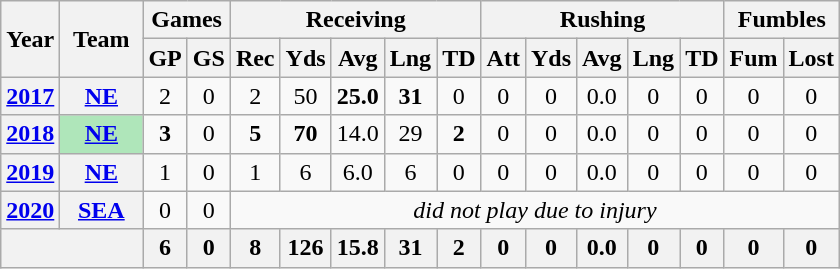<table class=wikitable style="text-align:center;">
<tr>
<th rowspan="2">Year</th>
<th rowspan="2">Team</th>
<th colspan="2">Games</th>
<th colspan="5">Receiving</th>
<th colspan="5">Rushing</th>
<th colspan="2">Fumbles</th>
</tr>
<tr>
<th>GP</th>
<th>GS</th>
<th>Rec</th>
<th>Yds</th>
<th>Avg</th>
<th>Lng</th>
<th>TD</th>
<th>Att</th>
<th>Yds</th>
<th>Avg</th>
<th>Lng</th>
<th>TD</th>
<th>Fum</th>
<th>Lost</th>
</tr>
<tr>
<th><a href='#'>2017</a></th>
<th><a href='#'>NE</a></th>
<td>2</td>
<td>0</td>
<td>2</td>
<td>50</td>
<td><strong>25.0</strong></td>
<td><strong>31</strong></td>
<td>0</td>
<td>0</td>
<td>0</td>
<td>0.0</td>
<td>0</td>
<td>0</td>
<td>0</td>
<td>0</td>
</tr>
<tr>
<th><a href='#'>2018</a></th>
<th style="background:#afe6ba; width:3em;"><a href='#'>NE</a></th>
<td><strong>3</strong></td>
<td>0</td>
<td><strong>5</strong></td>
<td><strong>70</strong></td>
<td>14.0</td>
<td>29</td>
<td><strong>2</strong></td>
<td>0</td>
<td>0</td>
<td>0.0</td>
<td>0</td>
<td>0</td>
<td>0</td>
<td>0</td>
</tr>
<tr>
<th><a href='#'>2019</a></th>
<th><a href='#'>NE</a></th>
<td>1</td>
<td>0</td>
<td>1</td>
<td>6</td>
<td>6.0</td>
<td>6</td>
<td>0</td>
<td>0</td>
<td>0</td>
<td>0.0</td>
<td>0</td>
<td>0</td>
<td>0</td>
<td>0</td>
</tr>
<tr>
<th><a href='#'>2020</a></th>
<th><a href='#'>SEA</a></th>
<td>0</td>
<td>0</td>
<td colspan="12"><em>did not play due to injury</em></td>
</tr>
<tr>
<th colspan="2"></th>
<th>6</th>
<th>0</th>
<th>8</th>
<th>126</th>
<th>15.8</th>
<th>31</th>
<th>2</th>
<th>0</th>
<th>0</th>
<th>0.0</th>
<th>0</th>
<th>0</th>
<th>0</th>
<th>0</th>
</tr>
</table>
